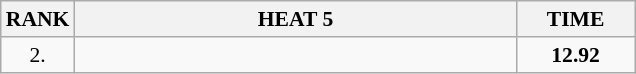<table class="wikitable" style="border-collapse: collapse; font-size: 90%;">
<tr>
<th>RANK</th>
<th style="width: 20em">HEAT 5</th>
<th style="width: 5em">TIME</th>
</tr>
<tr>
<td align="center">2.</td>
<td></td>
<td align="center"><strong>12.92</strong></td>
</tr>
</table>
